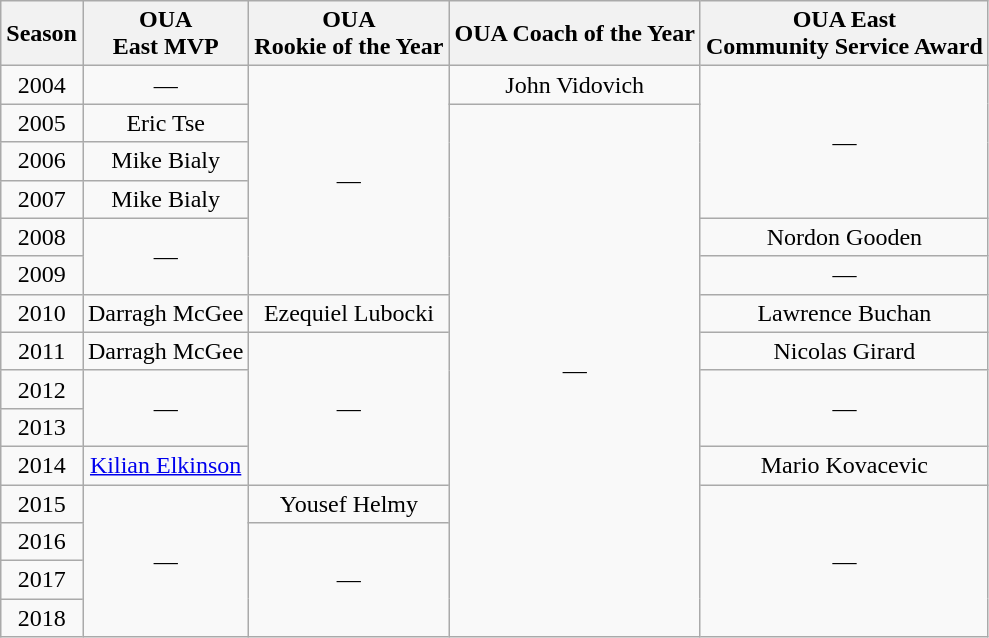<table class="wikitable" style="text-align:center">
<tr>
<th>Season</th>
<th>OUA<br>East MVP</th>
<th>OUA<br>Rookie of the Year</th>
<th>OUA Coach of the Year</th>
<th>OUA East<br>Community Service Award</th>
</tr>
<tr>
<td>2004</td>
<td>—</td>
<td rowspan="6">—</td>
<td>John Vidovich</td>
<td rowspan="4">—</td>
</tr>
<tr>
<td>2005</td>
<td>Eric Tse</td>
<td rowspan="14">—</td>
</tr>
<tr>
<td>2006</td>
<td>Mike Bialy</td>
</tr>
<tr>
<td>2007</td>
<td>Mike Bialy</td>
</tr>
<tr>
<td>2008</td>
<td rowspan="2">—</td>
<td>Nordon Gooden</td>
</tr>
<tr>
<td>2009</td>
<td>—</td>
</tr>
<tr>
<td>2010</td>
<td>Darragh McGee</td>
<td>Ezequiel Lubocki</td>
<td>Lawrence Buchan</td>
</tr>
<tr>
<td>2011</td>
<td>Darragh McGee</td>
<td rowspan="4">—</td>
<td>Nicolas Girard</td>
</tr>
<tr>
<td>2012</td>
<td rowspan="2">—</td>
<td rowspan="2">—</td>
</tr>
<tr>
<td>2013</td>
</tr>
<tr>
<td>2014</td>
<td><a href='#'>Kilian Elkinson</a></td>
<td>Mario Kovacevic</td>
</tr>
<tr>
<td>2015</td>
<td rowspan="4">—</td>
<td>Yousef Helmy</td>
<td rowspan="4">—</td>
</tr>
<tr>
<td>2016</td>
<td rowspan="3">—</td>
</tr>
<tr>
<td>2017</td>
</tr>
<tr>
<td>2018</td>
</tr>
</table>
